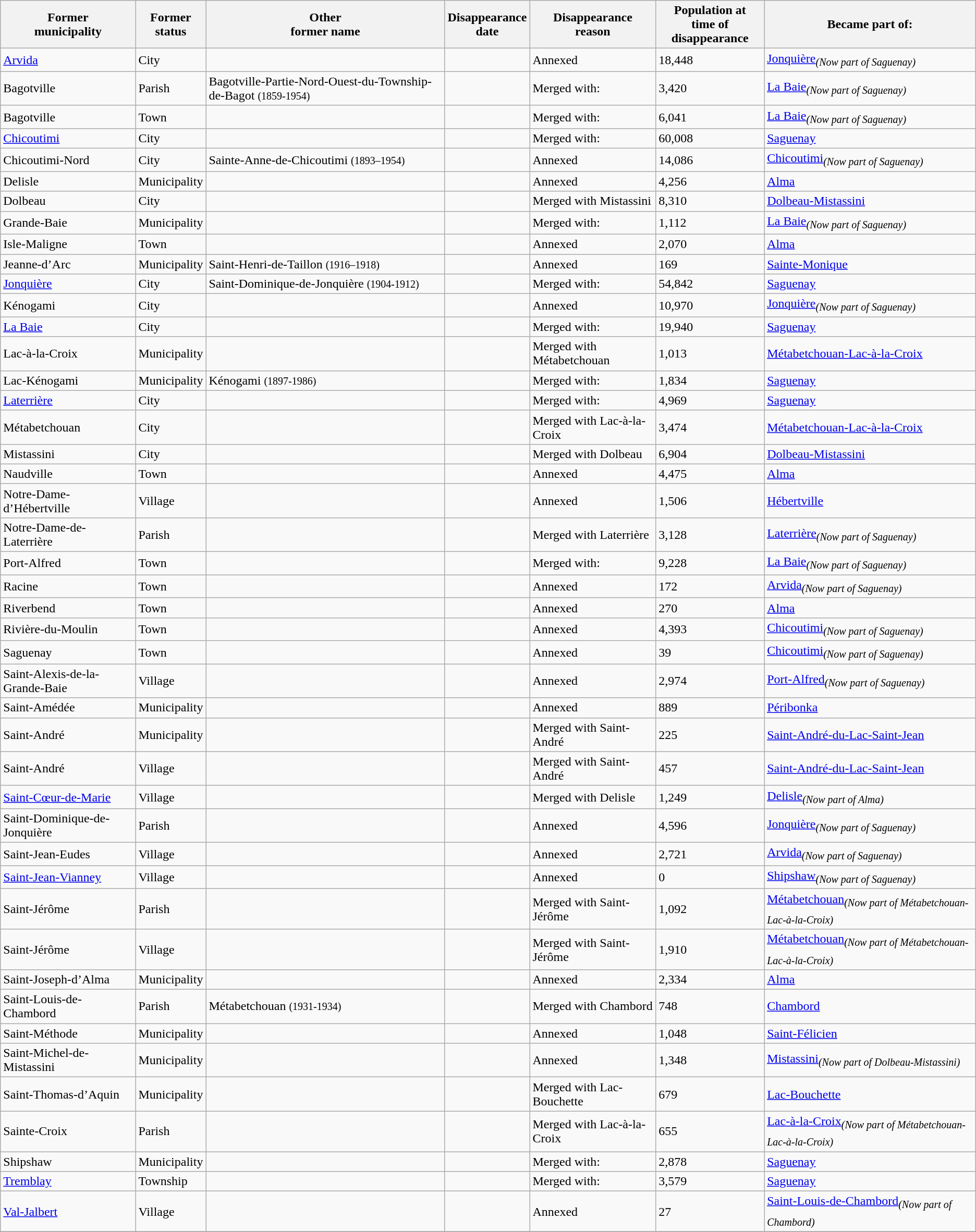<table class="wikitable sortable">
<tr>
<th>Former<br>municipality</th>
<th>Former<br>status</th>
<th>Other<br>former name</th>
<th>Disappearance<br>date</th>
<th>Disappearance<br>reason</th>
<th>Population at<br>time of disappearance</th>
<th>Became part of:</th>
</tr>
<tr ->
<td><a href='#'>Arvida</a></td>
<td>City</td>
<td> </td>
<td></td>
<td>Annexed</td>
<td>18,448</td>
<td><a href='#'>Jonquière</a><sub><em>(Now part of Saguenay)</em></sub></td>
</tr>
<tr ->
<td>Bagotville</td>
<td>Parish</td>
<td>Bagotville-Partie-Nord-Ouest-du-Township-de-Bagot <small>(1859-1954)</small></td>
<td></td>
<td>Merged with: <br></td>
<td>3,420</td>
<td><a href='#'>La Baie</a><sub><em>(Now part of Saguenay)</em></sub></td>
</tr>
<tr ->
<td>Bagotville</td>
<td>Town</td>
<td> </td>
<td></td>
<td>Merged with: <br></td>
<td>6,041</td>
<td><a href='#'>La Baie</a><sub><em>(Now part of Saguenay)</em></sub></td>
</tr>
<tr ->
<td><a href='#'>Chicoutimi</a></td>
<td>City</td>
<td> </td>
<td></td>
<td>Merged with: <br></td>
<td>60,008</td>
<td><a href='#'>Saguenay</a></td>
</tr>
<tr ->
<td>Chicoutimi-Nord</td>
<td>City</td>
<td>Sainte-Anne-de-Chicoutimi <small>(1893–1954)</small></td>
<td></td>
<td>Annexed</td>
<td>14,086</td>
<td><a href='#'>Chicoutimi</a><sub><em>(Now part of Saguenay)</em></sub></td>
</tr>
<tr ->
<td>Delisle</td>
<td>Municipality</td>
<td> </td>
<td></td>
<td>Annexed</td>
<td>4,256</td>
<td><a href='#'>Alma</a></td>
</tr>
<tr ->
<td>Dolbeau</td>
<td>City</td>
<td> </td>
<td></td>
<td>Merged with Mistassini</td>
<td>8,310</td>
<td><a href='#'>Dolbeau-Mistassini</a></td>
</tr>
<tr ->
<td>Grande-Baie</td>
<td>Municipality</td>
<td> </td>
<td></td>
<td>Merged with: <br></td>
<td>1,112</td>
<td><a href='#'>La Baie</a><sub><em>(Now part of Saguenay)</em></sub></td>
</tr>
<tr ->
<td>Isle-Maligne</td>
<td>Town</td>
<td> </td>
<td></td>
<td>Annexed</td>
<td>2,070</td>
<td><a href='#'>Alma</a></td>
</tr>
<tr ->
<td>Jeanne-d’Arc</td>
<td>Municipality</td>
<td>Saint-Henri-de-Taillon <small>(1916–1918)</small></td>
<td></td>
<td>Annexed</td>
<td>169</td>
<td><a href='#'>Sainte-Monique</a></td>
</tr>
<tr ->
<td><a href='#'>Jonquière</a></td>
<td>City</td>
<td>Saint-Dominique-de-Jonquière <small>(1904-1912)</small></td>
<td></td>
<td>Merged with: <br></td>
<td>54,842</td>
<td><a href='#'>Saguenay</a></td>
</tr>
<tr ->
<td>Kénogami</td>
<td>City</td>
<td> </td>
<td></td>
<td>Annexed</td>
<td>10,970</td>
<td><a href='#'>Jonquière</a><sub><em>(Now part of Saguenay)</em></sub></td>
</tr>
<tr ->
<td><a href='#'>La Baie</a></td>
<td>City</td>
<td> </td>
<td></td>
<td>Merged with: <br></td>
<td>19,940</td>
<td><a href='#'>Saguenay</a></td>
</tr>
<tr ->
<td>Lac-à-la-Croix</td>
<td>Municipality</td>
<td> </td>
<td></td>
<td>Merged with Métabetchouan</td>
<td>1,013</td>
<td><a href='#'>Métabetchouan-Lac-à-la-Croix</a></td>
</tr>
<tr ->
<td>Lac-Kénogami</td>
<td>Municipality</td>
<td>Kénogami <small>(1897-1986)</small></td>
<td></td>
<td>Merged with: <br></td>
<td>1,834</td>
<td><a href='#'>Saguenay</a></td>
</tr>
<tr ->
<td><a href='#'>Laterrière</a></td>
<td>City</td>
<td> </td>
<td></td>
<td>Merged with: <br></td>
<td>4,969</td>
<td><a href='#'>Saguenay</a></td>
</tr>
<tr ->
<td>Métabetchouan</td>
<td>City</td>
<td> </td>
<td></td>
<td>Merged with Lac-à-la-Croix</td>
<td>3,474</td>
<td><a href='#'>Métabetchouan-Lac-à-la-Croix</a></td>
</tr>
<tr ->
<td>Mistassini</td>
<td>City</td>
<td> </td>
<td></td>
<td>Merged with Dolbeau</td>
<td>6,904</td>
<td><a href='#'>Dolbeau-Mistassini</a></td>
</tr>
<tr ->
<td>Naudville</td>
<td>Town</td>
<td> </td>
<td></td>
<td>Annexed</td>
<td>4,475</td>
<td><a href='#'>Alma</a></td>
</tr>
<tr ->
<td>Notre-Dame-d’Hébertville</td>
<td>Village</td>
<td> </td>
<td></td>
<td>Annexed</td>
<td>1,506</td>
<td><a href='#'>Hébertville</a></td>
</tr>
<tr ->
<td>Notre-Dame-de-Laterrière</td>
<td>Parish</td>
<td> </td>
<td></td>
<td>Merged with Laterrière</td>
<td>3,128</td>
<td><a href='#'>Laterrière</a><sub><em>(Now part of Saguenay)</em></sub></td>
</tr>
<tr ->
<td>Port-Alfred</td>
<td>Town</td>
<td> </td>
<td></td>
<td>Merged with: <br></td>
<td>9,228</td>
<td><a href='#'>La Baie</a><sub><em>(Now part of Saguenay)</em></sub></td>
</tr>
<tr ->
<td>Racine</td>
<td>Town</td>
<td> </td>
<td></td>
<td>Annexed</td>
<td>172</td>
<td><a href='#'>Arvida</a><sub><em>(Now part of Saguenay)</em></sub></td>
</tr>
<tr ->
<td>Riverbend</td>
<td>Town</td>
<td> </td>
<td></td>
<td>Annexed</td>
<td>270</td>
<td><a href='#'>Alma</a></td>
</tr>
<tr ->
<td>Rivière-du-Moulin</td>
<td>Town</td>
<td> </td>
<td></td>
<td>Annexed</td>
<td>4,393</td>
<td><a href='#'>Chicoutimi</a><sub><em>(Now part of Saguenay)</em></sub></td>
</tr>
<tr ->
<td>Saguenay</td>
<td>Town</td>
<td> </td>
<td></td>
<td>Annexed</td>
<td>39</td>
<td><a href='#'>Chicoutimi</a><sub><em>(Now part of Saguenay)</em></sub></td>
</tr>
<tr ->
<td>Saint-Alexis-de-la-Grande-Baie</td>
<td>Village</td>
<td> </td>
<td></td>
<td>Annexed</td>
<td>2,974</td>
<td><a href='#'>Port-Alfred</a><sub><em>(Now part of Saguenay)</em></sub></td>
</tr>
<tr ->
<td>Saint-Amédée</td>
<td>Municipality</td>
<td> </td>
<td></td>
<td>Annexed</td>
<td>889</td>
<td><a href='#'>Péribonka</a></td>
</tr>
<tr ->
<td>Saint-André</td>
<td>Municipality</td>
<td> </td>
<td></td>
<td>Merged with Saint-André</td>
<td>225</td>
<td><a href='#'>Saint-André-du-Lac-Saint-Jean</a></td>
</tr>
<tr ->
<td>Saint-André</td>
<td>Village</td>
<td> </td>
<td></td>
<td>Merged with Saint-André</td>
<td>457</td>
<td><a href='#'>Saint-André-du-Lac-Saint-Jean</a></td>
</tr>
<tr ->
<td><a href='#'>Saint-Cœur-de-Marie</a></td>
<td>Village</td>
<td> </td>
<td></td>
<td>Merged with Delisle</td>
<td>1,249</td>
<td><a href='#'>Delisle</a><sub><em>(Now part of Alma)</em></sub></td>
</tr>
<tr ->
<td>Saint-Dominique-de-Jonquière</td>
<td>Parish</td>
<td> </td>
<td></td>
<td>Annexed</td>
<td>4,596</td>
<td><a href='#'>Jonquière</a><sub><em>(Now part of Saguenay)</em></sub></td>
</tr>
<tr ->
<td>Saint-Jean-Eudes</td>
<td>Village</td>
<td> </td>
<td></td>
<td>Annexed</td>
<td>2,721</td>
<td><a href='#'>Arvida</a><sub><em>(Now part of Saguenay)</em></sub></td>
</tr>
<tr ->
<td><a href='#'>Saint-Jean-Vianney</a></td>
<td>Village</td>
<td> </td>
<td></td>
<td>Annexed</td>
<td>0</td>
<td><a href='#'>Shipshaw</a><sub><em>(Now part of Saguenay)</em></sub></td>
</tr>
<tr ->
<td>Saint-Jérôme</td>
<td>Parish</td>
<td> </td>
<td></td>
<td>Merged with Saint-Jérôme</td>
<td>1,092</td>
<td><a href='#'>Métabetchouan</a><sub><em>(Now part of Métabetchouan-Lac-à-la-Croix)</em></sub></td>
</tr>
<tr ->
<td>Saint-Jérôme</td>
<td>Village</td>
<td> </td>
<td></td>
<td>Merged with Saint-Jérôme</td>
<td>1,910</td>
<td><a href='#'>Métabetchouan</a><sub><em>(Now part of Métabetchouan-Lac-à-la-Croix)</em></sub></td>
</tr>
<tr ->
<td>Saint-Joseph-d’Alma</td>
<td>Municipality</td>
<td> </td>
<td></td>
<td>Annexed</td>
<td>2,334</td>
<td><a href='#'>Alma</a></td>
</tr>
<tr ->
<td>Saint-Louis-de-Chambord</td>
<td>Parish</td>
<td>Métabetchouan <small>(1931-1934)</small></td>
<td></td>
<td>Merged with Chambord</td>
<td>748</td>
<td><a href='#'>Chambord</a></td>
</tr>
<tr ->
<td>Saint-Méthode</td>
<td>Municipality</td>
<td> </td>
<td></td>
<td>Annexed</td>
<td>1,048</td>
<td><a href='#'>Saint-Félicien</a></td>
</tr>
<tr ->
<td>Saint-Michel-de-Mistassini</td>
<td>Municipality</td>
<td> </td>
<td></td>
<td>Annexed</td>
<td>1,348</td>
<td><a href='#'>Mistassini</a><sub><em>(Now part of Dolbeau-Mistassini)</em></sub></td>
</tr>
<tr ->
<td>Saint-Thomas-d’Aquin</td>
<td>Municipality</td>
<td> </td>
<td></td>
<td>Merged with Lac-Bouchette</td>
<td>679</td>
<td><a href='#'>Lac-Bouchette</a></td>
</tr>
<tr ->
<td>Sainte-Croix</td>
<td>Parish</td>
<td> </td>
<td></td>
<td>Merged with Lac-à-la-Croix</td>
<td>655</td>
<td><a href='#'>Lac-à-la-Croix</a><sub><em>(Now part of Métabetchouan-Lac-à-la-Croix)</em></sub></td>
</tr>
<tr ->
<td>Shipshaw</td>
<td>Municipality</td>
<td> </td>
<td></td>
<td>Merged with: <br></td>
<td>2,878</td>
<td><a href='#'>Saguenay</a></td>
</tr>
<tr ->
<td><a href='#'>Tremblay</a></td>
<td>Township</td>
<td> </td>
<td></td>
<td>Merged with: <br></td>
<td>3,579</td>
<td><a href='#'>Saguenay</a></td>
</tr>
<tr ->
<td><a href='#'>Val-Jalbert</a></td>
<td>Village</td>
<td> </td>
<td></td>
<td>Annexed</td>
<td>27</td>
<td><a href='#'>Saint-Louis-de-Chambord</a><sub><em>(Now part of Chambord)</em></sub></td>
</tr>
<tr ->
</tr>
</table>
